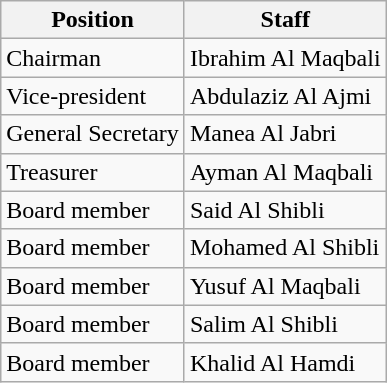<table class=wikitable>
<tr>
<th>Position</th>
<th>Staff</th>
</tr>
<tr>
<td>Chairman</td>
<td>Ibrahim Al Maqbali</td>
</tr>
<tr>
<td>Vice-president</td>
<td>Abdulaziz Al Ajmi</td>
</tr>
<tr>
<td>General Secretary</td>
<td>Manea Al Jabri</td>
</tr>
<tr>
<td>Treasurer</td>
<td>Ayman Al Maqbali</td>
</tr>
<tr>
<td>Board member</td>
<td>Said Al Shibli‬⁩</td>
</tr>
<tr>
<td>Board member</td>
<td>Mohamed Al Shibli</td>
</tr>
<tr>
<td>Board member</td>
<td>Yusuf Al Maqbali</td>
</tr>
<tr>
<td>Board member</td>
<td>Salim Al Shibli</td>
</tr>
<tr>
<td>Board member</td>
<td>Khalid Al Hamdi</td>
</tr>
</table>
